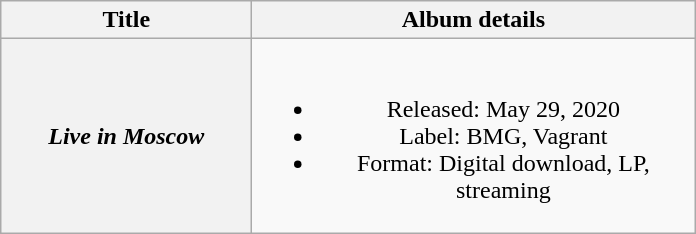<table class="wikitable plainrowheaders" style="text-align:center;">
<tr>
<th scope="col" rowspan="1" style="width:10em;">Title</th>
<th scope="col" rowspan="1" style="width:18em;">Album details</th>
</tr>
<tr>
<th scope="row"><em>Live in Moscow</em></th>
<td><br><ul><li>Released: May 29, 2020</li><li>Label: BMG, Vagrant</li><li>Format: Digital download, LP, streaming</li></ul></td>
</tr>
</table>
